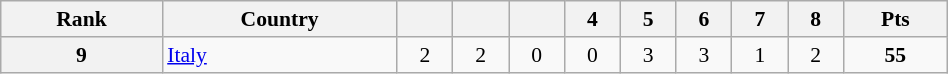<table class="wikitable" style="width:50%; font-size:90%; text-align:center;">
<tr>
<th>Rank</th>
<th>Country</th>
<th></th>
<th></th>
<th></th>
<th>4</th>
<th>5</th>
<th>6</th>
<th>7</th>
<th>8</th>
<th>Pts</th>
</tr>
<tr>
<th>9</th>
<td align=left> <a href='#'>Italy</a></td>
<td>2</td>
<td>2</td>
<td>0</td>
<td>0</td>
<td>3</td>
<td>3</td>
<td>1</td>
<td>2</td>
<td><strong>55</strong></td>
</tr>
</table>
